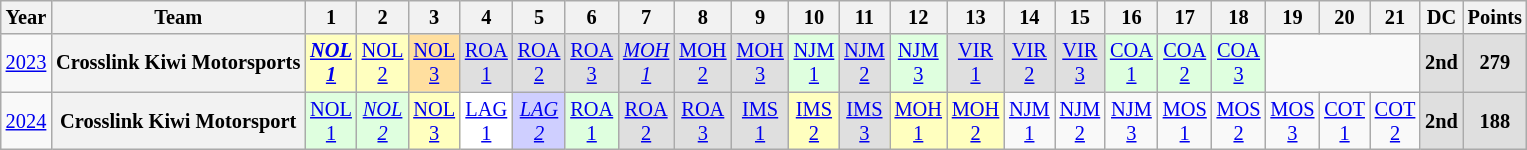<table class="wikitable" style="text-align:center; font-size:85%">
<tr>
<th>Year</th>
<th>Team</th>
<th>1</th>
<th>2</th>
<th>3</th>
<th>4</th>
<th>5</th>
<th>6</th>
<th>7</th>
<th>8</th>
<th>9</th>
<th>10</th>
<th>11</th>
<th>12</th>
<th>13</th>
<th>14</th>
<th>15</th>
<th>16</th>
<th>17</th>
<th>18</th>
<th>19</th>
<th>20</th>
<th>21</th>
<th>DC</th>
<th>Points</th>
</tr>
<tr>
<td><a href='#'>2023</a></td>
<th nowrap>Crosslink Kiwi Motorsports</th>
<td style="background:#FFFFBF;"><strong><em><a href='#'>NOL<br>1</a></em></strong><br></td>
<td style="background:#FFFFBF;"><a href='#'>NOL<br>2</a><br></td>
<td style="background:#FFDF9F;"><a href='#'>NOL<br>3</a><br></td>
<td style="background:#DFDFDF;"><a href='#'>ROA<br>1</a><br></td>
<td style="background:#DFDFDF;"><a href='#'>ROA<br>2</a><br></td>
<td style="background:#DFDFDF;"><a href='#'>ROA<br>3</a><br></td>
<td style="background:#DFDFDF;"><em><a href='#'>MOH<br>1</a></em><br></td>
<td style="background:#DFDFDF;"><a href='#'>MOH<br>2</a><br></td>
<td style="background:#DFDFDF;"><a href='#'>MOH<br>3</a><br></td>
<td style="background:#DFFFDF;"><a href='#'>NJM<br>1</a><br></td>
<td style="background:#DFDFDF;"><a href='#'>NJM<br>2</a><br></td>
<td style="background:#DFFFDF;"><a href='#'>NJM<br>3</a><br></td>
<td style="background:#DFDFDF;"><a href='#'>VIR<br>1</a><br></td>
<td style="background:#DFDFDF;"><a href='#'>VIR<br>2</a><br></td>
<td style="background:#DFDFDF;"><a href='#'>VIR<br>3</a><br></td>
<td style="background:#DFFFDF;"><a href='#'>COA<br>1</a><br></td>
<td style="background:#DFFFDF;"><a href='#'>COA<br>2</a><br></td>
<td style="background:#DFFFDF;"><a href='#'>COA<br>3</a><br></td>
<td colspan=3></td>
<th style="background:#DFDFDF;">2nd</th>
<th style="background:#DFDFDF;">279</th>
</tr>
<tr>
<td><a href='#'>2024</a></td>
<th nowrap>Crosslink Kiwi Motorsport</th>
<td style="background:#DFFFDF;"><a href='#'>NOL<br>1</a><br></td>
<td style="background:#DFFFDF;"><em><a href='#'>NOL<br>2</a></em><br></td>
<td style="background:#FFFFBF;"><a href='#'>NOL<br>3</a><br></td>
<td style="background:#FFFFFF;"><a href='#'>LAG<br>1</a><br></td>
<td style="background:#CFCFFF;"><em><a href='#'>LAG<br>2</a></em><br></td>
<td style="background:#DFFFDF;"><a href='#'>ROA<br>1</a><br></td>
<td style="background:#DFDFDF;"><a href='#'>ROA<br>2</a><br></td>
<td style="background:#DFDFDF;"><a href='#'>ROA<br>3</a><br></td>
<td style="background:#DFDFDF;"><a href='#'>IMS<br>1</a><br></td>
<td style="background:#FFFFBF;"><a href='#'>IMS<br>2</a><br></td>
<td style="background:#DFDFDF;"><a href='#'>IMS<br>3</a><br></td>
<td style="background:#FFFFBF;"><a href='#'>MOH<br>1</a><br></td>
<td style="background:#FFFFBF;"><a href='#'>MOH<br>2</a><br></td>
<td style="background:#;"><a href='#'>NJM<br>1</a></td>
<td style="background:#;"><a href='#'>NJM<br>2</a></td>
<td style="background:#;"><a href='#'>NJM<br>3</a></td>
<td style="background:#;"><a href='#'>MOS<br>1</a></td>
<td style="background:#;"><a href='#'>MOS<br>2</a></td>
<td style="background:#;"><a href='#'>MOS<br>3</a></td>
<td style="background:#;"><a href='#'>COT<br>1</a></td>
<td style="background:#;"><a href='#'>COT<br>2</a></td>
<th style="background:#DFDFDF">2nd</th>
<th style="background:#DFDFDF">188</th>
</tr>
</table>
